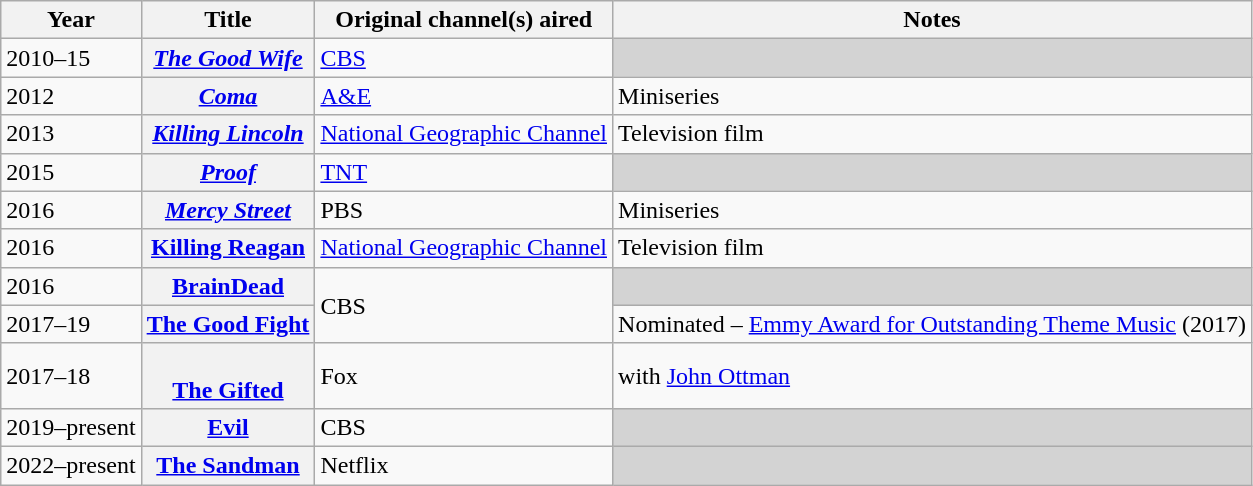<table class="wikitable plainrowheaders">
<tr>
<th>Year</th>
<th>Title</th>
<th>Original channel(s) aired</th>
<th>Notes</th>
</tr>
<tr>
<td>2010–15</td>
<th style="text-align:center;" scope="row"><em><a href='#'>The Good Wife</a></em></th>
<td><a href='#'>CBS</a></td>
<td style="background-color:#D3D3D3;"></td>
</tr>
<tr>
<td>2012</td>
<th style="text-align:center;" scope="row"><em><a href='#'>Coma</a></em></th>
<td><a href='#'>A&E</a></td>
<td>Miniseries</td>
</tr>
<tr>
<td>2013</td>
<th style="text-align:center;" scope="row"><em><a href='#'>Killing Lincoln</a></em></th>
<td><a href='#'>National Geographic Channel</a></td>
<td>Television film</td>
</tr>
<tr>
<td>2015</td>
<th style="text-align:center;" scope="row"><em><a href='#'>Proof</a></em></th>
<td><a href='#'>TNT</a></td>
<td style="background-color:#D3D3D3;"></td>
</tr>
<tr>
<td>2016</td>
<th style="text-align:center;" scope="row"><em> <a href='#'>Mercy Street</a></em></th>
<td>PBS</td>
<td>Miniseries</td>
</tr>
<tr>
<td>2016</td>
<th style="text-align:center;" scope="row"><em> <a href='#'></em>Killing Reagan<em></a></th>
<td><a href='#'>National Geographic Channel</a></td>
<td>Television film</td>
</tr>
<tr>
<td>2016</td>
<th style="text-align:center;" scope="row"></em><a href='#'>BrainDead</a><em></th>
<td rowspan="2">CBS</td>
<td style="background-color:#D3D3D3;"></td>
</tr>
<tr>
<td>2017–19</td>
<th style="text-align:center;" scope="row"></em><a href='#'>The Good Fight</a><em></th>
<td>Nominated – <a href='#'>Emmy Award for Outstanding Theme Music</a> (2017)</td>
</tr>
<tr>
<td>2017–18</td>
<th style="text-align:center;" scope="row"><br></em><a href='#'>The Gifted</a><em></th>
<td>Fox</td>
<td>with <a href='#'>John Ottman</a></td>
</tr>
<tr>
<td>2019–present</td>
<th style="text-align:center;" scope="row"></em><a href='#'>Evil</a><em></th>
<td>CBS</td>
<td style="background-color:#D3D3D3;"></td>
</tr>
<tr>
<td>2022–present</td>
<th style="text-align:center;" scope="row"></em><a href='#'>The Sandman</a><em></th>
<td>Netflix</td>
<td style="background-color:#D3D3D3;"></td>
</tr>
</table>
